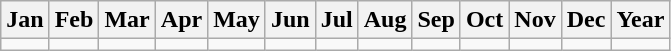<table class="wikitable">
<tr>
<th>Jan</th>
<th>Feb</th>
<th>Mar</th>
<th>Apr</th>
<th>May</th>
<th>Jun</th>
<th>Jul</th>
<th>Aug</th>
<th>Sep</th>
<th>Oct</th>
<th>Nov</th>
<th>Dec</th>
<th>Year</th>
</tr>
<tr>
<td></td>
<td></td>
<td></td>
<td></td>
<td></td>
<td></td>
<td></td>
<td></td>
<td></td>
<td></td>
<td></td>
<td></td>
<td></td>
</tr>
</table>
